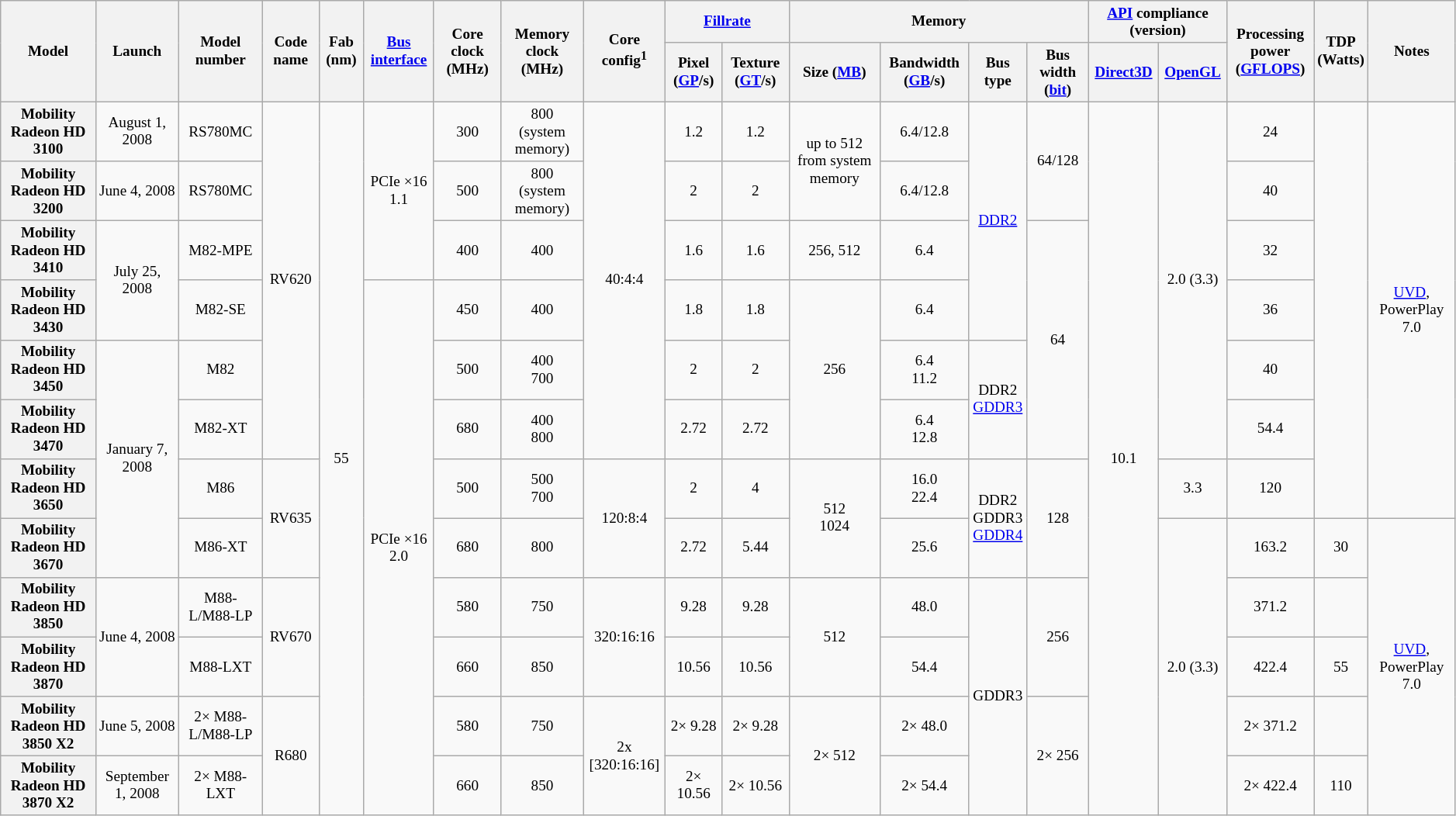<table class="mw-datatable wikitable sortable sort-under" style="font-size: 80%; text-align:center;">
<tr>
<th rowspan="2">Model</th>
<th rowspan="2">Launch</th>
<th rowspan="2">Model number</th>
<th rowspan="2">Code name</th>
<th rowspan="2">Fab (nm)</th>
<th rowspan="2"><a href='#'>Bus interface</a></th>
<th rowspan="2">Core clock (MHz)</th>
<th rowspan="2">Memory clock (MHz)</th>
<th rowspan="2">Core config<sup>1</sup></th>
<th colspan="2"><a href='#'>Fillrate</a></th>
<th colspan="4">Memory</th>
<th colspan="2"><a href='#'>API</a> compliance (version)</th>
<th rowspan="2">Processing power<br>(<a href='#'>GFLOPS</a>)</th>
<th rowspan="2">TDP<br>(Watts)</th>
<th rowspan="2">Notes</th>
</tr>
<tr>
<th>Pixel (<a href='#'>GP</a>/s)</th>
<th>Texture (<a href='#'>GT</a>/s)</th>
<th>Size (<a href='#'>MB</a>)</th>
<th>Bandwidth (<a href='#'>GB</a>/s)</th>
<th>Bus type</th>
<th>Bus width (<a href='#'>bit</a>)</th>
<th><a href='#'>Direct3D</a></th>
<th><a href='#'>OpenGL</a></th>
</tr>
<tr>
<th>Mobility Radeon HD 3100</th>
<td>August 1, 2008</td>
<td>RS780MC</td>
<td rowspan="6">RV620</td>
<td rowspan="12">55</td>
<td rowspan="3">PCIe ×16 1.1</td>
<td>300</td>
<td>800<br>(system memory)</td>
<td rowspan="6">40:4:4</td>
<td>1.2</td>
<td>1.2</td>
<td rowspan="2">up to 512 from system memory</td>
<td>6.4/12.8</td>
<td rowspan="4"><a href='#'>DDR2</a></td>
<td rowspan="2">64/128</td>
<td rowspan="12">10.1</td>
<td rowspan="6">2.0 (3.3)</td>
<td>24</td>
<td rowspan="7"></td>
<td rowspan="7"><a href='#'>UVD</a>, PowerPlay 7.0</td>
</tr>
<tr>
<th>Mobility Radeon HD 3200</th>
<td>June 4, 2008</td>
<td>RS780MC</td>
<td>500</td>
<td>800<br>(system memory)</td>
<td>2</td>
<td>2</td>
<td>6.4/12.8</td>
<td>40</td>
</tr>
<tr>
<th>Mobility Radeon HD 3410</th>
<td rowspan="2">July 25, 2008</td>
<td>M82-MPE</td>
<td>400</td>
<td>400</td>
<td>1.6</td>
<td>1.6</td>
<td>256, 512</td>
<td>6.4</td>
<td rowspan="4">64</td>
<td>32</td>
</tr>
<tr>
<th>Mobility Radeon HD 3430</th>
<td>M82-SE</td>
<td rowspan="9">PCIe ×16 2.0</td>
<td>450</td>
<td>400</td>
<td>1.8</td>
<td>1.8</td>
<td rowspan="3">256</td>
<td>6.4</td>
<td>36</td>
</tr>
<tr>
<th>Mobility Radeon HD 3450</th>
<td rowspan="4">January 7, 2008</td>
<td>M82</td>
<td>500</td>
<td>400<br>700</td>
<td>2</td>
<td>2</td>
<td>6.4<br>11.2</td>
<td rowspan="2">DDR2<br><a href='#'>GDDR3</a></td>
<td>40</td>
</tr>
<tr>
<th>Mobility Radeon HD 3470</th>
<td>M82-XT</td>
<td>680</td>
<td>400<br>800</td>
<td>2.72</td>
<td>2.72</td>
<td>6.4<br>12.8</td>
<td>54.4</td>
</tr>
<tr>
<th>Mobility Radeon HD 3650</th>
<td>M86</td>
<td rowspan="2">RV635</td>
<td>500</td>
<td>500<br>700</td>
<td rowspan="2">120:8:4</td>
<td>2</td>
<td>4</td>
<td rowspan="2">512<br>1024</td>
<td>16.0<br>22.4</td>
<td rowspan="2">DDR2<br>GDDR3<br><a href='#'>GDDR4</a></td>
<td rowspan="2">128</td>
<td>3.3</td>
<td>120</td>
</tr>
<tr>
<th>Mobility Radeon HD 3670</th>
<td>M86-XT</td>
<td>680</td>
<td>800</td>
<td>2.72</td>
<td>5.44</td>
<td>25.6</td>
<td rowspan="5">2.0 (3.3)</td>
<td>163.2</td>
<td>30</td>
<td rowspan="5"><a href='#'>UVD</a>, PowerPlay 7.0</td>
</tr>
<tr>
<th>Mobility Radeon HD 3850</th>
<td rowspan="2">June 4, 2008</td>
<td>M88-L/M88-LP</td>
<td rowspan="2">RV670</td>
<td>580</td>
<td>750</td>
<td rowspan="2">320:16:16</td>
<td>9.28</td>
<td>9.28</td>
<td rowspan="2">512</td>
<td>48.0</td>
<td rowspan="4">GDDR3</td>
<td rowspan="2">256</td>
<td>371.2</td>
<td></td>
</tr>
<tr>
<th>Mobility Radeon HD 3870</th>
<td>M88-LXT</td>
<td>660</td>
<td>850</td>
<td>10.56</td>
<td>10.56</td>
<td>54.4</td>
<td>422.4</td>
<td>55</td>
</tr>
<tr>
<th>Mobility Radeon HD 3850 X2</th>
<td>June 5, 2008</td>
<td>2× M88-L/M88-LP</td>
<td rowspan="2">R680</td>
<td>580</td>
<td>750</td>
<td rowspan="2">2x [320:16:16]</td>
<td>2× 9.28</td>
<td>2× 9.28</td>
<td rowspan="2">2× 512</td>
<td>2× 48.0</td>
<td rowspan="2">2× 256</td>
<td>2× 371.2</td>
<td></td>
</tr>
<tr>
<th>Mobility Radeon HD 3870 X2</th>
<td>September 1, 2008</td>
<td>2× M88-LXT</td>
<td>660</td>
<td>850</td>
<td>2× 10.56</td>
<td>2× 10.56</td>
<td>2× 54.4</td>
<td>2× 422.4</td>
<td>110</td>
</tr>
</table>
